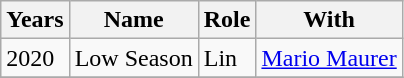<table class="wikitable">
<tr>
<th>Years</th>
<th>Name</th>
<th>Role</th>
<th>With</th>
</tr>
<tr>
<td>2020</td>
<td>Low Season</td>
<td>Lin</td>
<td><a href='#'>Mario Maurer</a></td>
</tr>
<tr>
</tr>
</table>
